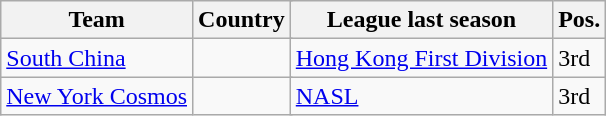<table class="wikitable sortable">
<tr>
<th>Team</th>
<th colspan="2">Country</th>
<th>League last season</th>
<th>Pos.</th>
</tr>
<tr>
<td><a href='#'>South China</a></td>
<td colspan="2"></td>
<td><a href='#'>Hong Kong First Division</a></td>
<td>3rd</td>
</tr>
<tr>
<td><a href='#'>New York Cosmos</a></td>
<td colspan="2"></td>
<td><a href='#'>NASL</a></td>
<td>3rd</td>
</tr>
</table>
